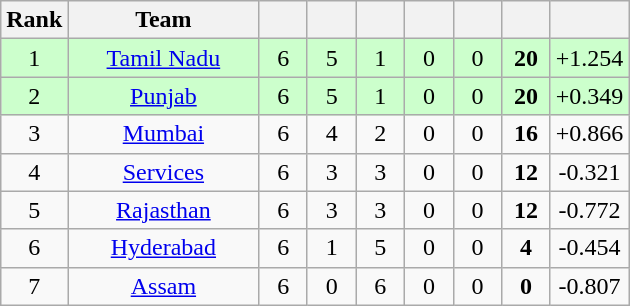<table class="wikitable" style="text-align:center">
<tr>
<th>Rank</th>
<th style="width:120px">Team</th>
<th style="width:25px"></th>
<th style="width:25px"></th>
<th style="width:25px"></th>
<th style="width:25px"></th>
<th style="width:25px"></th>
<th style="width:25px"></th>
<th style="width:40px;"></th>
</tr>
<tr style="background:#cfc;">
<td>1</td>
<td><a href='#'>Tamil Nadu</a></td>
<td>6</td>
<td>5</td>
<td>1</td>
<td>0</td>
<td>0</td>
<td><strong>20</strong></td>
<td>+1.254</td>
</tr>
<tr style="background:#cfc;">
<td>2</td>
<td><a href='#'>Punjab</a></td>
<td>6</td>
<td>5</td>
<td>1</td>
<td>0</td>
<td>0</td>
<td><strong>20</strong></td>
<td>+0.349</td>
</tr>
<tr>
<td>3</td>
<td><a href='#'>Mumbai</a></td>
<td>6</td>
<td>4</td>
<td>2</td>
<td>0</td>
<td>0</td>
<td><strong>16</strong></td>
<td>+0.866</td>
</tr>
<tr>
<td>4</td>
<td><a href='#'>Services</a></td>
<td>6</td>
<td>3</td>
<td>3</td>
<td>0</td>
<td>0</td>
<td><strong>12</strong></td>
<td>-0.321</td>
</tr>
<tr>
<td>5</td>
<td><a href='#'>Rajasthan</a></td>
<td>6</td>
<td>3</td>
<td>3</td>
<td>0</td>
<td>0</td>
<td><strong>12</strong></td>
<td>-0.772</td>
</tr>
<tr>
<td>6</td>
<td><a href='#'>Hyderabad</a></td>
<td>6</td>
<td>1</td>
<td>5</td>
<td>0</td>
<td>0</td>
<td><strong>4</strong></td>
<td>-0.454</td>
</tr>
<tr>
<td>7</td>
<td><a href='#'>Assam</a></td>
<td>6</td>
<td>0</td>
<td>6</td>
<td>0</td>
<td>0</td>
<td><strong>0</strong></td>
<td>-0.807</td>
</tr>
</table>
